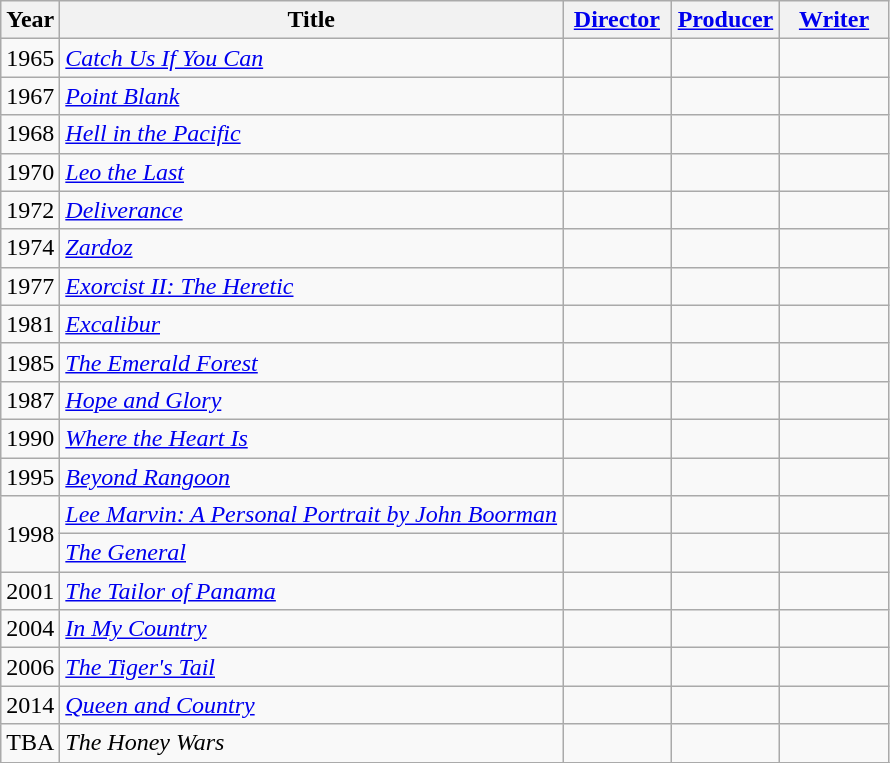<table class="wikitable">
<tr>
<th>Year</th>
<th>Title</th>
<th width=65><a href='#'>Director</a></th>
<th width=65><a href='#'>Producer</a></th>
<th width=65><a href='#'>Writer</a></th>
</tr>
<tr>
<td>1965</td>
<td><em><a href='#'>Catch Us If You Can</a></em></td>
<td></td>
<td></td>
<td></td>
</tr>
<tr>
<td>1967</td>
<td><em><a href='#'>Point Blank</a></em></td>
<td></td>
<td></td>
<td></td>
</tr>
<tr>
<td>1968</td>
<td><em><a href='#'>Hell in the Pacific</a></em></td>
<td></td>
<td></td>
<td></td>
</tr>
<tr>
<td>1970</td>
<td><em><a href='#'>Leo the Last</a></em></td>
<td></td>
<td></td>
<td></td>
</tr>
<tr>
<td>1972</td>
<td><em><a href='#'>Deliverance</a></em></td>
<td></td>
<td></td>
<td></td>
</tr>
<tr>
<td>1974</td>
<td><em><a href='#'>Zardoz</a></em></td>
<td></td>
<td></td>
<td></td>
</tr>
<tr>
<td>1977</td>
<td><em><a href='#'>Exorcist II: The Heretic</a></em></td>
<td></td>
<td></td>
<td></td>
</tr>
<tr>
<td>1981</td>
<td><em><a href='#'>Excalibur</a></em></td>
<td></td>
<td></td>
<td></td>
</tr>
<tr>
<td>1985</td>
<td><em><a href='#'>The Emerald Forest</a></em></td>
<td></td>
<td></td>
<td></td>
</tr>
<tr>
<td>1987</td>
<td><em><a href='#'>Hope and Glory</a></em></td>
<td></td>
<td></td>
<td></td>
</tr>
<tr>
<td>1990</td>
<td><em><a href='#'>Where the Heart Is</a></em></td>
<td></td>
<td></td>
<td></td>
</tr>
<tr>
<td>1995</td>
<td><em><a href='#'>Beyond Rangoon</a></em></td>
<td></td>
<td></td>
<td></td>
</tr>
<tr>
<td rowspan=2>1998</td>
<td><em><a href='#'>Lee Marvin: A Personal Portrait by John Boorman</a></em></td>
<td></td>
<td></td>
<td></td>
</tr>
<tr>
<td><em><a href='#'>The General</a></em></td>
<td></td>
<td></td>
<td></td>
</tr>
<tr>
<td>2001</td>
<td><em><a href='#'>The Tailor of Panama</a></em></td>
<td></td>
<td></td>
<td></td>
</tr>
<tr>
<td>2004</td>
<td><em><a href='#'>In My Country</a></em></td>
<td></td>
<td></td>
<td></td>
</tr>
<tr>
<td>2006</td>
<td><em><a href='#'>The Tiger's Tail</a></em></td>
<td></td>
<td></td>
<td></td>
</tr>
<tr>
<td>2014</td>
<td><em><a href='#'>Queen and Country</a></em></td>
<td></td>
<td></td>
<td></td>
</tr>
<tr>
<td>TBA</td>
<td><em>The Honey Wars</em></td>
<td></td>
<td></td>
<td></td>
</tr>
<tr>
</tr>
</table>
